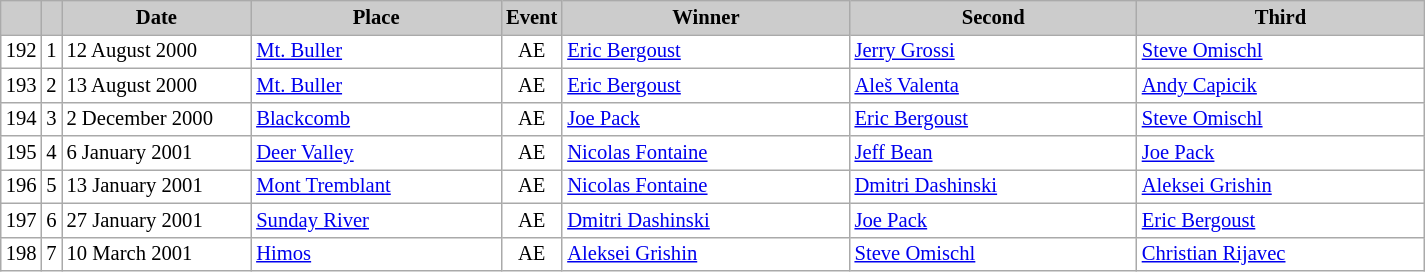<table class="wikitable plainrowheaders" style="background:#fff; font-size:86%; line-height:16px; border:grey solid 1px; border-collapse:collapse;">
<tr style="background:#ccc; text-align:center;">
<th scope="col" style="background:#ccc; width=20 px;"></th>
<th scope="col" style="background:#ccc; width=30 px;"></th>
<th scope="col" style="background:#ccc; width:120px;">Date</th>
<th scope="col" style="background:#ccc; width:160px;">Place</th>
<th scope="col" style="background:#ccc; width:15px;">Event</th>
<th scope="col" style="background:#ccc; width:185px;">Winner</th>
<th scope="col" style="background:#ccc; width:185px;">Second</th>
<th scope="col" style="background:#ccc; width:185px;">Third</th>
</tr>
<tr>
<td align=center>192</td>
<td align=center>1</td>
<td>12 August 2000</td>
<td> <a href='#'>Mt. Buller</a></td>
<td align=center>AE</td>
<td> <a href='#'>Eric Bergoust</a></td>
<td> <a href='#'>Jerry Grossi</a></td>
<td> <a href='#'>Steve Omischl</a></td>
</tr>
<tr>
<td align=center>193</td>
<td align=center>2</td>
<td>13 August 2000</td>
<td> <a href='#'>Mt. Buller</a></td>
<td align=center>AE</td>
<td> <a href='#'>Eric Bergoust</a></td>
<td> <a href='#'>Aleš Valenta</a></td>
<td> <a href='#'>Andy Capicik</a></td>
</tr>
<tr>
<td align=center>194</td>
<td align=center>3</td>
<td>2 December 2000</td>
<td> <a href='#'>Blackcomb</a></td>
<td align=center>AE</td>
<td> <a href='#'>Joe Pack</a></td>
<td> <a href='#'>Eric Bergoust</a></td>
<td> <a href='#'>Steve Omischl</a></td>
</tr>
<tr>
<td align=center>195</td>
<td align=center>4</td>
<td>6 January 2001</td>
<td> <a href='#'>Deer Valley</a></td>
<td align=center>AE</td>
<td> <a href='#'>Nicolas Fontaine</a></td>
<td> <a href='#'>Jeff Bean</a></td>
<td> <a href='#'>Joe Pack</a></td>
</tr>
<tr>
<td align=center>196</td>
<td align=center>5</td>
<td>13 January 2001</td>
<td> <a href='#'>Mont Tremblant</a></td>
<td align=center>AE</td>
<td> <a href='#'>Nicolas Fontaine</a></td>
<td> <a href='#'>Dmitri Dashinski</a></td>
<td> <a href='#'>Aleksei Grishin</a></td>
</tr>
<tr>
<td align=center>197</td>
<td align=center>6</td>
<td>27 January 2001</td>
<td> <a href='#'>Sunday River</a></td>
<td align=center>AE</td>
<td> <a href='#'>Dmitri Dashinski</a></td>
<td> <a href='#'>Joe Pack</a></td>
<td> <a href='#'>Eric Bergoust</a></td>
</tr>
<tr>
<td align=center>198</td>
<td align=center>7</td>
<td>10 March 2001</td>
<td> <a href='#'>Himos</a></td>
<td align=center>AE</td>
<td> <a href='#'>Aleksei Grishin</a></td>
<td> <a href='#'>Steve Omischl</a></td>
<td> <a href='#'>Christian Rijavec</a></td>
</tr>
</table>
